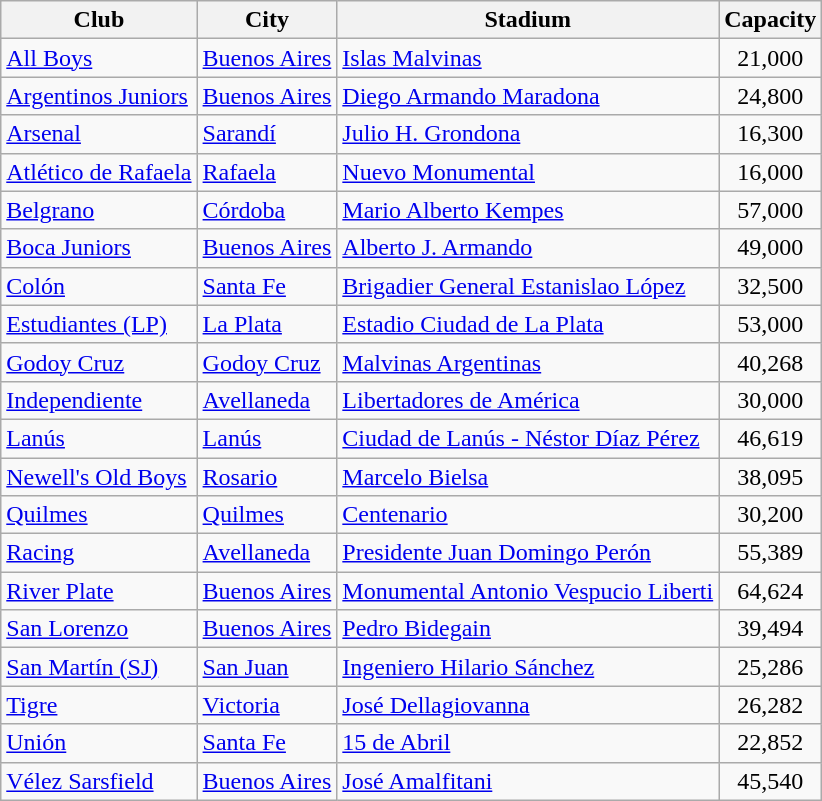<table class="wikitable sortable">
<tr>
<th>Club</th>
<th>City</th>
<th>Stadium</th>
<th>Capacity</th>
</tr>
<tr>
<td><a href='#'>All Boys</a></td>
<td><a href='#'>Buenos Aires</a></td>
<td><a href='#'>Islas Malvinas</a></td>
<td align="center">21,000</td>
</tr>
<tr>
<td><a href='#'>Argentinos Juniors</a></td>
<td><a href='#'>Buenos Aires</a></td>
<td><a href='#'>Diego Armando Maradona</a></td>
<td align="center">24,800</td>
</tr>
<tr>
<td><a href='#'>Arsenal</a></td>
<td><a href='#'>Sarandí</a></td>
<td><a href='#'>Julio H. Grondona</a></td>
<td align="center">16,300</td>
</tr>
<tr>
<td><a href='#'>Atlético de Rafaela</a></td>
<td><a href='#'>Rafaela</a></td>
<td><a href='#'>Nuevo Monumental</a></td>
<td align="center">16,000</td>
</tr>
<tr>
<td><a href='#'>Belgrano</a></td>
<td><a href='#'>Córdoba</a></td>
<td><a href='#'>Mario Alberto Kempes</a></td>
<td align="center">57,000</td>
</tr>
<tr>
<td><a href='#'>Boca Juniors</a></td>
<td><a href='#'>Buenos Aires</a></td>
<td><a href='#'>Alberto J. Armando</a></td>
<td align="center">49,000</td>
</tr>
<tr>
<td><a href='#'>Colón</a></td>
<td><a href='#'>Santa Fe</a></td>
<td><a href='#'>Brigadier General Estanislao López</a></td>
<td align="center">32,500</td>
</tr>
<tr>
<td><a href='#'>Estudiantes (LP)</a></td>
<td><a href='#'>La Plata</a></td>
<td><a href='#'>Estadio Ciudad de La Plata</a></td>
<td align="center">53,000</td>
</tr>
<tr>
<td><a href='#'>Godoy Cruz</a></td>
<td><a href='#'>Godoy Cruz</a></td>
<td><a href='#'>Malvinas Argentinas</a></td>
<td align="center">40,268</td>
</tr>
<tr>
<td><a href='#'>Independiente</a></td>
<td><a href='#'>Avellaneda</a></td>
<td><a href='#'>Libertadores de América</a></td>
<td align="center">30,000</td>
</tr>
<tr>
<td><a href='#'>Lanús</a></td>
<td><a href='#'>Lanús</a></td>
<td><a href='#'>Ciudad de Lanús - Néstor Díaz Pérez</a></td>
<td align="center">46,619</td>
</tr>
<tr>
<td><a href='#'>Newell's Old Boys</a></td>
<td><a href='#'>Rosario</a></td>
<td><a href='#'>Marcelo Bielsa</a></td>
<td align="center">38,095</td>
</tr>
<tr>
<td><a href='#'>Quilmes</a></td>
<td><a href='#'>Quilmes</a></td>
<td><a href='#'>Centenario</a></td>
<td align="center">30,200</td>
</tr>
<tr>
<td><a href='#'>Racing</a></td>
<td><a href='#'>Avellaneda</a></td>
<td><a href='#'>Presidente Juan Domingo Perón</a></td>
<td align="center">55,389</td>
</tr>
<tr>
<td><a href='#'>River Plate</a></td>
<td><a href='#'>Buenos Aires</a></td>
<td><a href='#'>Monumental Antonio Vespucio Liberti</a></td>
<td align="center">64,624</td>
</tr>
<tr>
<td><a href='#'>San Lorenzo</a></td>
<td><a href='#'>Buenos Aires</a></td>
<td><a href='#'>Pedro Bidegain</a></td>
<td align="center">39,494</td>
</tr>
<tr>
<td><a href='#'>San Martín (SJ)</a></td>
<td><a href='#'>San Juan</a></td>
<td><a href='#'>Ingeniero Hilario Sánchez</a></td>
<td align="center">25,286</td>
</tr>
<tr>
<td><a href='#'>Tigre</a></td>
<td><a href='#'>Victoria</a></td>
<td><a href='#'>José Dellagiovanna</a></td>
<td align="center">26,282</td>
</tr>
<tr>
<td><a href='#'>Unión</a></td>
<td><a href='#'>Santa Fe</a></td>
<td><a href='#'>15 de Abril</a></td>
<td align="center">22,852</td>
</tr>
<tr>
<td><a href='#'>Vélez Sarsfield</a></td>
<td><a href='#'>Buenos Aires</a></td>
<td><a href='#'>José Amalfitani</a></td>
<td align="center">45,540</td>
</tr>
</table>
